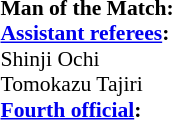<table width=50% style="font-size: 90%">
<tr>
<td><br><strong>Man of the Match:</strong><br><strong><a href='#'>Assistant referees</a>:</strong>
<br> Shinji Ochi
<br> Tomokazu Tajiri
<br><strong><a href='#'>Fourth official</a>:</strong></td>
</tr>
</table>
